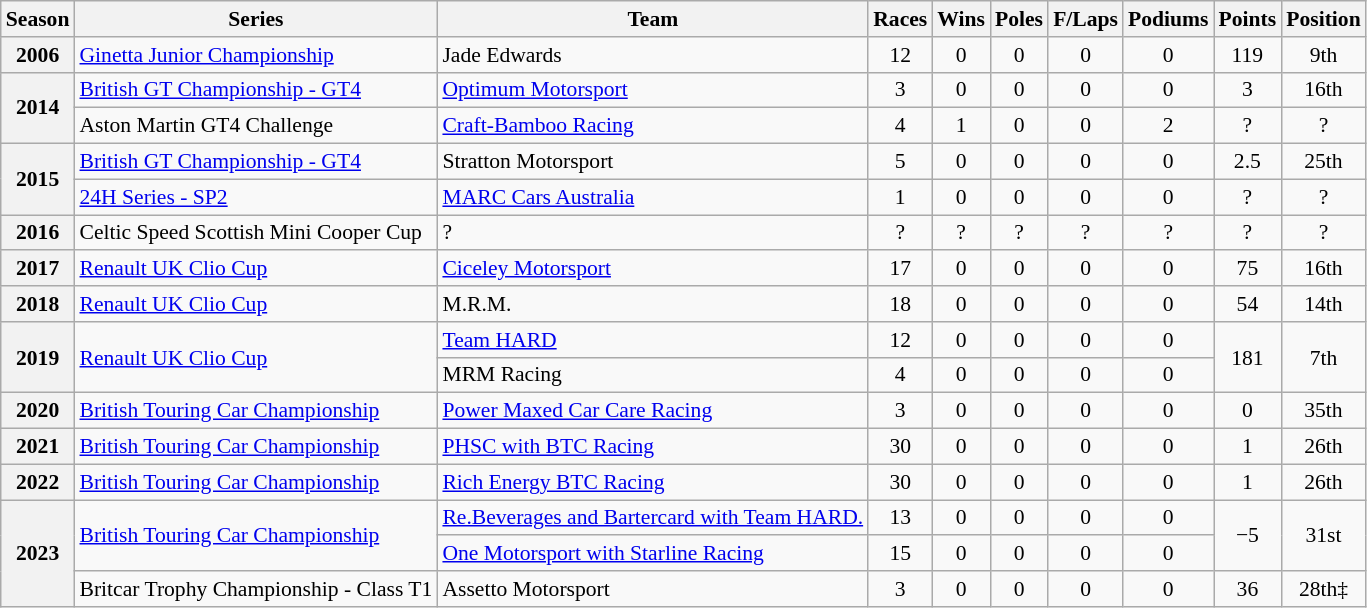<table class="wikitable" style="font-size: 90%; text-align:center">
<tr>
<th>Season</th>
<th>Series</th>
<th>Team</th>
<th>Races</th>
<th>Wins</th>
<th>Poles</th>
<th>F/Laps</th>
<th>Podiums</th>
<th>Points</th>
<th>Position</th>
</tr>
<tr>
<th>2006</th>
<td align="left"><a href='#'>Ginetta Junior Championship</a></td>
<td align="left">Jade Edwards</td>
<td>12</td>
<td>0</td>
<td>0</td>
<td>0</td>
<td>0</td>
<td>119</td>
<td>9th</td>
</tr>
<tr>
<th rowspan="2">2014</th>
<td align="left"><a href='#'>British GT Championship - GT4</a></td>
<td align="left"><a href='#'>Optimum Motorsport</a></td>
<td>3</td>
<td>0</td>
<td>0</td>
<td>0</td>
<td>0</td>
<td>3</td>
<td>16th</td>
</tr>
<tr>
<td align="left">Aston Martin GT4 Challenge</td>
<td align="left"><a href='#'>Craft-Bamboo Racing</a></td>
<td>4</td>
<td>1</td>
<td>0</td>
<td>0</td>
<td>2</td>
<td>?</td>
<td>?</td>
</tr>
<tr>
<th rowspan="2">2015</th>
<td align="left"><a href='#'>British GT Championship - GT4</a></td>
<td align="left">Stratton Motorsport</td>
<td>5</td>
<td>0</td>
<td>0</td>
<td>0</td>
<td>0</td>
<td>2.5</td>
<td>25th</td>
</tr>
<tr>
<td align="left"><a href='#'>24H Series - SP2</a></td>
<td align="left"><a href='#'>MARC Cars Australia</a></td>
<td>1</td>
<td>0</td>
<td>0</td>
<td>0</td>
<td>0</td>
<td>?</td>
<td>?</td>
</tr>
<tr>
<th>2016</th>
<td align="left">Celtic Speed Scottish Mini Cooper Cup</td>
<td align="left">?</td>
<td>?</td>
<td>?</td>
<td>?</td>
<td>?</td>
<td>?</td>
<td>?</td>
<td>?</td>
</tr>
<tr>
<th>2017</th>
<td align="left"><a href='#'>Renault UK Clio Cup</a></td>
<td align="left"><a href='#'>Ciceley Motorsport</a></td>
<td>17</td>
<td>0</td>
<td>0</td>
<td>0</td>
<td>0</td>
<td>75</td>
<td>16th</td>
</tr>
<tr>
<th>2018</th>
<td align="left"><a href='#'>Renault UK Clio Cup</a></td>
<td align="left">M.R.M.</td>
<td>18</td>
<td>0</td>
<td>0</td>
<td>0</td>
<td>0</td>
<td>54</td>
<td>14th</td>
</tr>
<tr>
<th rowspan="2">2019</th>
<td rowspan="2" align="left"><a href='#'>Renault UK Clio Cup</a></td>
<td align="left"><a href='#'>Team HARD</a></td>
<td>12</td>
<td>0</td>
<td>0</td>
<td>0</td>
<td>0</td>
<td rowspan="2">181</td>
<td rowspan="2">7th</td>
</tr>
<tr>
<td align="left">MRM Racing</td>
<td>4</td>
<td>0</td>
<td>0</td>
<td>0</td>
<td>0</td>
</tr>
<tr>
<th>2020</th>
<td align="left"><a href='#'>British Touring Car Championship</a></td>
<td align="left"><a href='#'>Power Maxed Car Care Racing</a></td>
<td>3</td>
<td>0</td>
<td>0</td>
<td>0</td>
<td>0</td>
<td>0</td>
<td>35th</td>
</tr>
<tr>
<th>2021</th>
<td align="left"><a href='#'>British Touring Car Championship</a></td>
<td align="left"><a href='#'>PHSC with BTC Racing</a></td>
<td>30</td>
<td>0</td>
<td>0</td>
<td>0</td>
<td>0</td>
<td>1</td>
<td>26th</td>
</tr>
<tr>
<th>2022</th>
<td align="left"><a href='#'>British Touring Car Championship</a></td>
<td align="left"><a href='#'>Rich Energy BTC Racing</a></td>
<td>30</td>
<td>0</td>
<td>0</td>
<td>0</td>
<td>0</td>
<td>1</td>
<td>26th</td>
</tr>
<tr>
<th rowspan="3">2023</th>
<td rowspan="2" align="left" nowrap><a href='#'>British Touring Car Championship</a></td>
<td align="left" nowrap><a href='#'>Re.Beverages and Bartercard with Team HARD.</a></td>
<td>13</td>
<td>0</td>
<td>0</td>
<td>0</td>
<td>0</td>
<td rowspan="2">−5</td>
<td rowspan="2">31st</td>
</tr>
<tr>
<td align="left"><a href='#'>One Motorsport with Starline Racing</a></td>
<td>15</td>
<td>0</td>
<td>0</td>
<td>0</td>
<td>0</td>
</tr>
<tr>
<td align="left">Britcar Trophy Championship - Class T1</td>
<td align="left">Assetto Motorsport</td>
<td>3</td>
<td>0</td>
<td>0</td>
<td>0</td>
<td>0</td>
<td>36</td>
<td>28th‡</td>
</tr>
</table>
